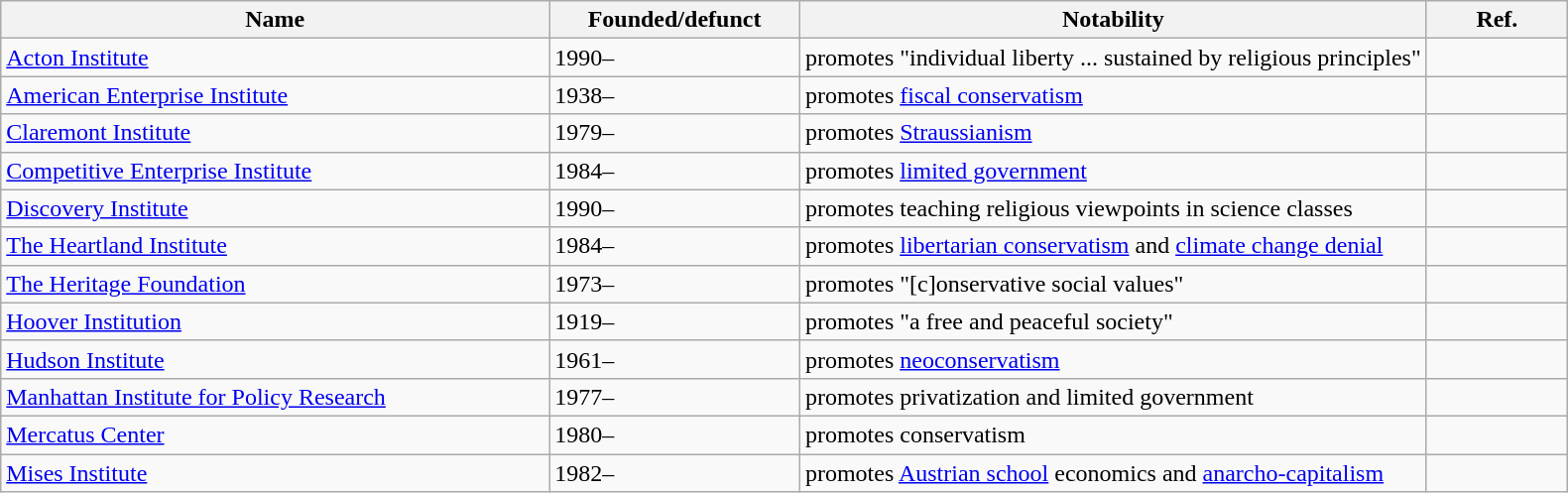<table class="wikitable sortable">
<tr>
<th width="35%">Name</th>
<th width="16%">Founded/defunct</th>
<th width="40%">Notability</th>
<th class="unsortable" width="17%">Ref.</th>
</tr>
<tr>
<td><a href='#'>Acton Institute</a></td>
<td>1990–</td>
<td>promotes "individual liberty ... sustained by religious principles"</td>
<td></td>
</tr>
<tr>
<td><a href='#'>American Enterprise Institute</a></td>
<td>1938–</td>
<td>promotes <a href='#'>fiscal conservatism</a></td>
<td></td>
</tr>
<tr>
<td><a href='#'>Claremont Institute</a></td>
<td>1979–</td>
<td>promotes <a href='#'>Straussianism</a></td>
<td></td>
</tr>
<tr>
<td><a href='#'>Competitive Enterprise Institute</a></td>
<td>1984–</td>
<td>promotes <a href='#'>limited government</a></td>
<td></td>
</tr>
<tr>
<td><a href='#'>Discovery Institute</a></td>
<td>1990–</td>
<td>promotes teaching religious viewpoints in science classes</td>
<td></td>
</tr>
<tr>
<td><a href='#'>The Heartland Institute</a></td>
<td>1984–</td>
<td>promotes <a href='#'>libertarian conservatism</a> and <a href='#'>climate change denial</a></td>
<td></td>
</tr>
<tr>
<td><a href='#'>The Heritage Foundation</a></td>
<td>1973–</td>
<td>promotes "[c]onservative social values"</td>
<td></td>
</tr>
<tr>
<td><a href='#'>Hoover Institution</a></td>
<td>1919–</td>
<td>promotes "a free and peaceful society"</td>
<td></td>
</tr>
<tr>
<td><a href='#'>Hudson Institute</a></td>
<td>1961–</td>
<td>promotes <a href='#'>neoconservatism</a></td>
<td></td>
</tr>
<tr>
<td><a href='#'>Manhattan Institute for Policy Research</a></td>
<td>1977–</td>
<td>promotes privatization and limited government</td>
<td></td>
</tr>
<tr>
<td><a href='#'>Mercatus Center</a></td>
<td>1980–</td>
<td>promotes conservatism</td>
<td></td>
</tr>
<tr>
<td><a href='#'>Mises Institute</a></td>
<td>1982–</td>
<td>promotes <a href='#'>Austrian school</a> economics and <a href='#'>anarcho-capitalism</a></td>
<td></td>
</tr>
</table>
